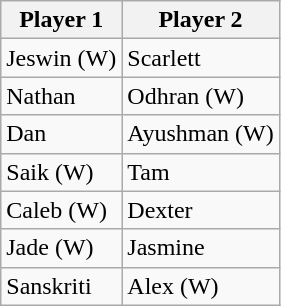<table class="wikitable">
<tr>
<th>Player 1</th>
<th>Player 2</th>
</tr>
<tr>
<td>Jeswin (W)</td>
<td>Scarlett</td>
</tr>
<tr>
<td>Nathan</td>
<td>Odhran (W)</td>
</tr>
<tr>
<td>Dan</td>
<td>Ayushman (W)</td>
</tr>
<tr>
<td>Saik (W)</td>
<td>Tam</td>
</tr>
<tr>
<td>Caleb (W)</td>
<td>Dexter</td>
</tr>
<tr>
<td>Jade (W)</td>
<td>Jasmine</td>
</tr>
<tr>
<td>Sanskriti</td>
<td>Alex (W)</td>
</tr>
</table>
